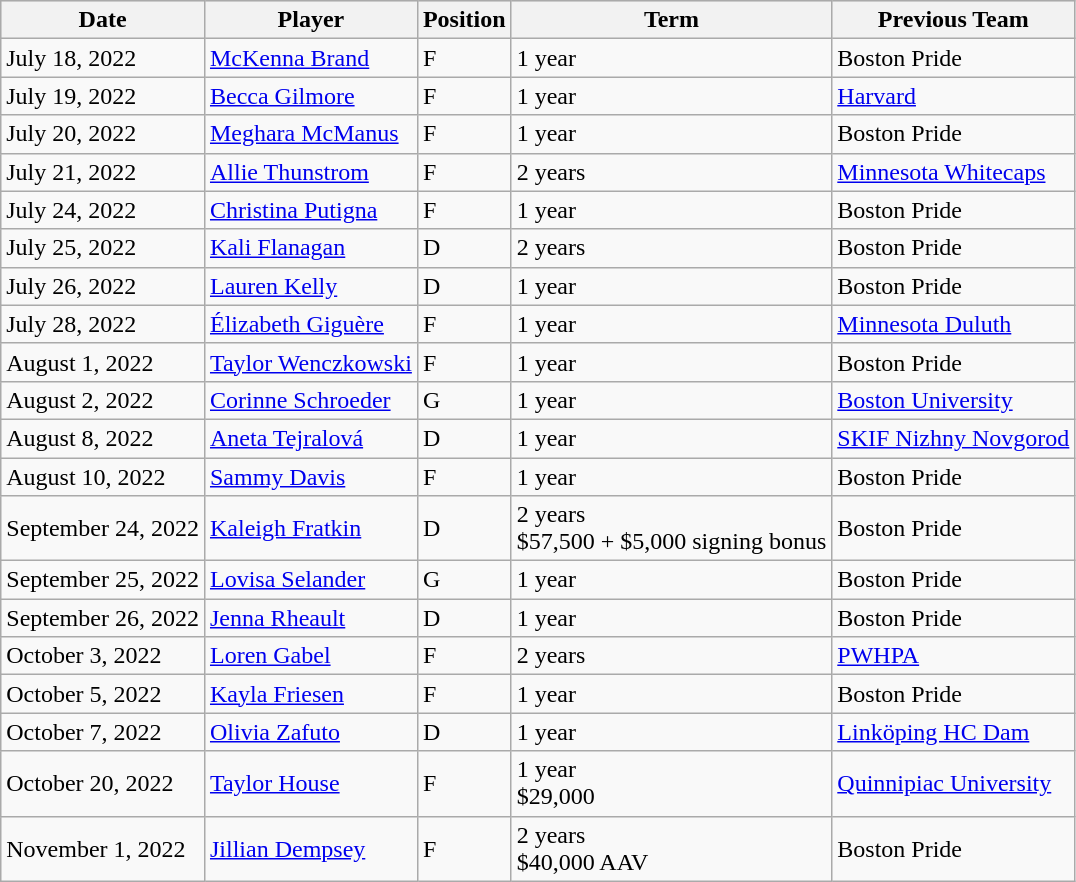<table class="wikitable">
<tr style="text-align:center; background:#ddd;">
<th>Date</th>
<th>Player</th>
<th>Position</th>
<th>Term</th>
<th>Previous Team</th>
</tr>
<tr>
<td>July 18, 2022</td>
<td><a href='#'>McKenna Brand</a></td>
<td>F</td>
<td>1 year</td>
<td>Boston Pride</td>
</tr>
<tr>
<td>July 19, 2022</td>
<td><a href='#'>Becca Gilmore</a></td>
<td>F</td>
<td>1 year</td>
<td><a href='#'>Harvard</a></td>
</tr>
<tr>
<td>July 20, 2022</td>
<td><a href='#'>Meghara McManus</a></td>
<td>F</td>
<td>1 year</td>
<td>Boston Pride</td>
</tr>
<tr>
<td>July 21, 2022</td>
<td><a href='#'>Allie Thunstrom</a></td>
<td>F</td>
<td>2 years</td>
<td><a href='#'>Minnesota Whitecaps</a></td>
</tr>
<tr>
<td>July 24, 2022</td>
<td><a href='#'>Christina Putigna</a></td>
<td>F</td>
<td>1 year</td>
<td>Boston Pride</td>
</tr>
<tr>
<td>July 25, 2022</td>
<td><a href='#'>Kali Flanagan</a></td>
<td>D</td>
<td>2 years</td>
<td>Boston Pride</td>
</tr>
<tr>
<td>July 26, 2022</td>
<td><a href='#'>Lauren Kelly</a></td>
<td>D</td>
<td>1 year</td>
<td>Boston Pride</td>
</tr>
<tr>
<td>July 28, 2022</td>
<td><a href='#'>Élizabeth Giguère</a></td>
<td>F</td>
<td>1 year</td>
<td><a href='#'>Minnesota Duluth</a></td>
</tr>
<tr>
<td>August 1, 2022</td>
<td><a href='#'>Taylor Wenczkowski</a></td>
<td>F</td>
<td>1 year</td>
<td>Boston Pride</td>
</tr>
<tr>
<td>August 2, 2022</td>
<td><a href='#'>Corinne Schroeder</a></td>
<td>G</td>
<td>1 year</td>
<td><a href='#'>Boston University</a></td>
</tr>
<tr>
<td>August 8, 2022</td>
<td><a href='#'>Aneta Tejralová</a></td>
<td>D</td>
<td>1 year</td>
<td><a href='#'>SKIF Nizhny Novgorod</a></td>
</tr>
<tr>
<td>August 10, 2022</td>
<td><a href='#'>Sammy Davis</a></td>
<td>F</td>
<td>1 year</td>
<td>Boston Pride</td>
</tr>
<tr>
<td>September 24, 2022</td>
<td><a href='#'>Kaleigh Fratkin</a></td>
<td>D</td>
<td>2 years<br>$57,500  + $5,000 signing bonus</td>
<td>Boston Pride</td>
</tr>
<tr>
<td>September 25, 2022</td>
<td><a href='#'>Lovisa Selander</a></td>
<td>G</td>
<td>1 year</td>
<td>Boston Pride</td>
</tr>
<tr>
<td>September 26, 2022</td>
<td><a href='#'>Jenna Rheault</a></td>
<td>D</td>
<td>1 year</td>
<td>Boston Pride</td>
</tr>
<tr>
<td>October 3, 2022</td>
<td><a href='#'>Loren Gabel</a></td>
<td>F</td>
<td>2 years</td>
<td><a href='#'>PWHPA</a></td>
</tr>
<tr>
<td>October 5, 2022</td>
<td><a href='#'>Kayla Friesen</a></td>
<td>F</td>
<td>1 year</td>
<td>Boston Pride</td>
</tr>
<tr>
<td>October 7, 2022</td>
<td><a href='#'>Olivia Zafuto</a></td>
<td>D</td>
<td>1 year</td>
<td><a href='#'>Linköping HC Dam</a></td>
</tr>
<tr>
<td>October 20, 2022</td>
<td><a href='#'>Taylor House</a></td>
<td>F</td>
<td>1 year<br>$29,000</td>
<td><a href='#'>Quinnipiac University</a></td>
</tr>
<tr>
<td>November 1, 2022</td>
<td><a href='#'>Jillian Dempsey</a></td>
<td>F</td>
<td>2 years<br>$40,000 AAV</td>
<td>Boston Pride</td>
</tr>
</table>
